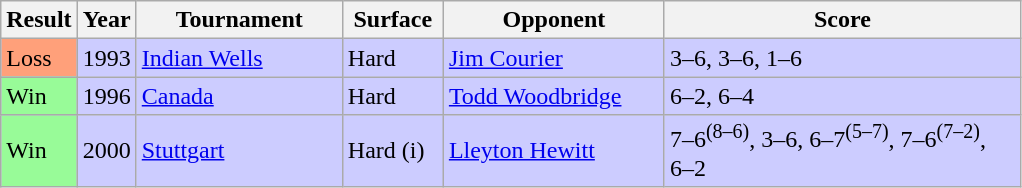<table class="sortable wikitable">
<tr>
<th style="width:40px">Result</th>
<th style="width:30px">Year</th>
<th style="width:130px">Tournament</th>
<th style="width:60px">Surface</th>
<th style="width:140px">Opponent</th>
<th style="width:230px" class="unsortable">Score</th>
</tr>
<tr bgcolor=ccccff>
<td style="background:#ffa07a;">Loss</td>
<td>1993</td>
<td><a href='#'>Indian Wells</a></td>
<td>Hard</td>
<td> <a href='#'>Jim Courier</a></td>
<td>3–6, 3–6, 1–6</td>
</tr>
<tr bgcolor=ccccff>
<td style="background:#98fb98;">Win</td>
<td>1996</td>
<td><a href='#'>Canada</a></td>
<td>Hard</td>
<td> <a href='#'>Todd Woodbridge</a></td>
<td>6–2, 6–4</td>
</tr>
<tr bgcolor=ccccff>
<td style="background:#98fb98;">Win</td>
<td>2000</td>
<td><a href='#'>Stuttgart</a></td>
<td>Hard (i)</td>
<td> <a href='#'>Lleyton Hewitt</a></td>
<td>7–6<sup>(8–6)</sup>, 3–6, 6–7<sup>(5–7)</sup>, 7–6<sup>(7–2)</sup>, 6–2</td>
</tr>
</table>
